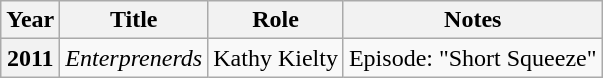<table class = "wikitable sortable plainrowheaders">
<tr>
<th>Year</th>
<th>Title</th>
<th>Role</th>
<th class = "unsortable">Notes</th>
</tr>
<tr>
<th scope="row">2011</th>
<td><em>Enterprenerds</em></td>
<td>Kathy Kielty</td>
<td>Episode: "Short Squeeze"</td>
</tr>
</table>
